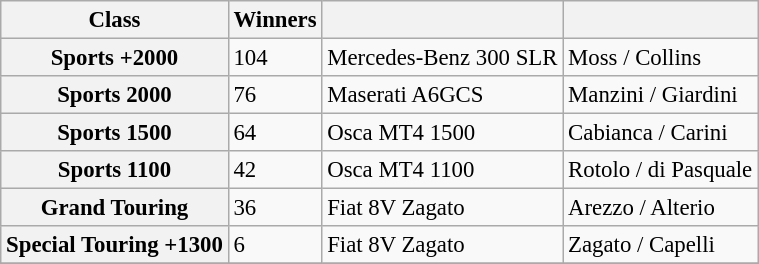<table class="wikitable" style="font-size: 95%">
<tr>
<th>Class</th>
<th>Winners</th>
<th></th>
<th></th>
</tr>
<tr>
<th>Sports +2000</th>
<td>104</td>
<td>Mercedes-Benz 300 SLR</td>
<td>Moss / Collins</td>
</tr>
<tr>
<th>Sports 2000</th>
<td>76</td>
<td>Maserati A6GCS</td>
<td>Manzini / Giardini</td>
</tr>
<tr>
<th>Sports 1500</th>
<td>64</td>
<td>Osca MT4 1500</td>
<td>Cabianca / Carini</td>
</tr>
<tr>
<th>Sports 1100</th>
<td>42</td>
<td>Osca MT4 1100</td>
<td>Rotolo / di Pasquale</td>
</tr>
<tr>
<th>Grand Touring</th>
<td>36</td>
<td>Fiat 8V Zagato</td>
<td>Arezzo / Alterio</td>
</tr>
<tr>
<th>Special Touring +1300</th>
<td>6</td>
<td>Fiat 8V Zagato</td>
<td>Zagato / Capelli</td>
</tr>
<tr>
</tr>
</table>
